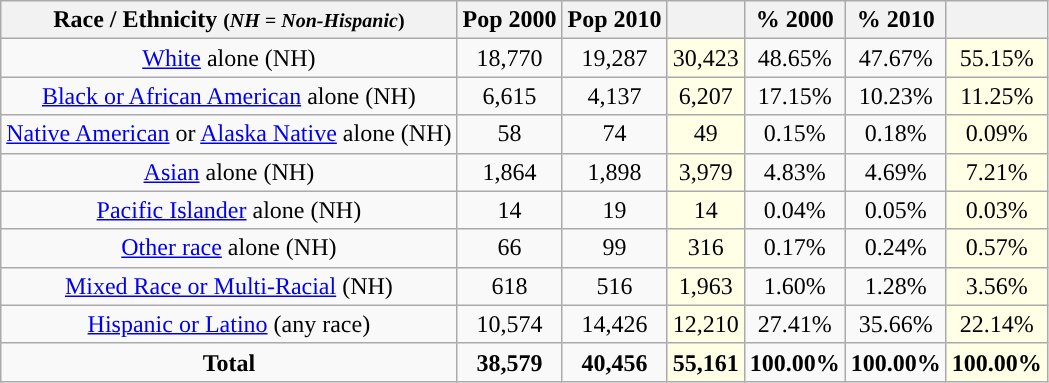<table class="wikitable" style="text-align:center;">
<tr>
<th>Race / Ethnicity <small>(<em>NH = Non-Hispanic</em>)</small></th>
<th>Pop 2000</th>
<th>Pop 2010</th>
<th></th>
<th>% 2000</th>
<th>% 2010</th>
<th></th>
</tr>
<tr>
<td><a href='#'>White</a> alone (NH)</td>
<td>18,770</td>
<td>19,287</td>
<td style='background: #ffffe6;'>30,423</td>
<td>48.65%</td>
<td>47.67%</td>
<td style='background: #ffffe6;'>55.15%</td>
</tr>
<tr>
<td><a href='#'>Black or African American</a> alone (NH)</td>
<td>6,615</td>
<td>4,137</td>
<td style='background: #ffffe6;'>6,207</td>
<td>17.15%</td>
<td>10.23%</td>
<td style='background: #ffffe6;'>11.25%</td>
</tr>
<tr>
<td><a href='#'>Native American</a> or <a href='#'>Alaska Native</a> alone (NH)</td>
<td>58</td>
<td>74</td>
<td style='background: #ffffe6;'>49</td>
<td>0.15%</td>
<td>0.18%</td>
<td style='background: #ffffe6;'>0.09%</td>
</tr>
<tr>
<td><a href='#'>Asian</a> alone (NH)</td>
<td>1,864</td>
<td>1,898</td>
<td style='background: #ffffe6;'>3,979</td>
<td>4.83%</td>
<td>4.69%</td>
<td style='background: #ffffe6;'>7.21%</td>
</tr>
<tr>
<td><a href='#'>Pacific Islander</a> alone (NH)</td>
<td>14</td>
<td>19</td>
<td style='background: #ffffe6;'>14</td>
<td>0.04%</td>
<td>0.05%</td>
<td style='background: #ffffe6;'>0.03%</td>
</tr>
<tr>
<td><a href='#'>Other race</a> alone (NH)</td>
<td>66</td>
<td>99</td>
<td style='background: #ffffe6;'>316</td>
<td>0.17%</td>
<td>0.24%</td>
<td style='background: #ffffe6;'>0.57%</td>
</tr>
<tr>
<td><a href='#'>Mixed Race or Multi-Racial</a> (NH)</td>
<td>618</td>
<td>516</td>
<td style='background: #ffffe6;'>1,963</td>
<td>1.60%</td>
<td>1.28%</td>
<td style='background: #ffffe6;'>3.56%</td>
</tr>
<tr>
<td><a href='#'>Hispanic or Latino</a> (any race)</td>
<td>10,574</td>
<td>14,426</td>
<td style='background: #ffffe6;'>12,210</td>
<td>27.41%</td>
<td>35.66%</td>
<td style='background: #ffffe6;'>22.14%</td>
</tr>
<tr>
<td><strong>Total</strong></td>
<td><strong>38,579</strong></td>
<td><strong>40,456</strong></td>
<td style='background: #ffffe6;'><strong>55,161</strong></td>
<td><strong>100.00%</strong></td>
<td><strong>100.00%</strong></td>
<td style='background: #ffffe6;'><strong>100.00%</strong></td>
</tr>
</table>
